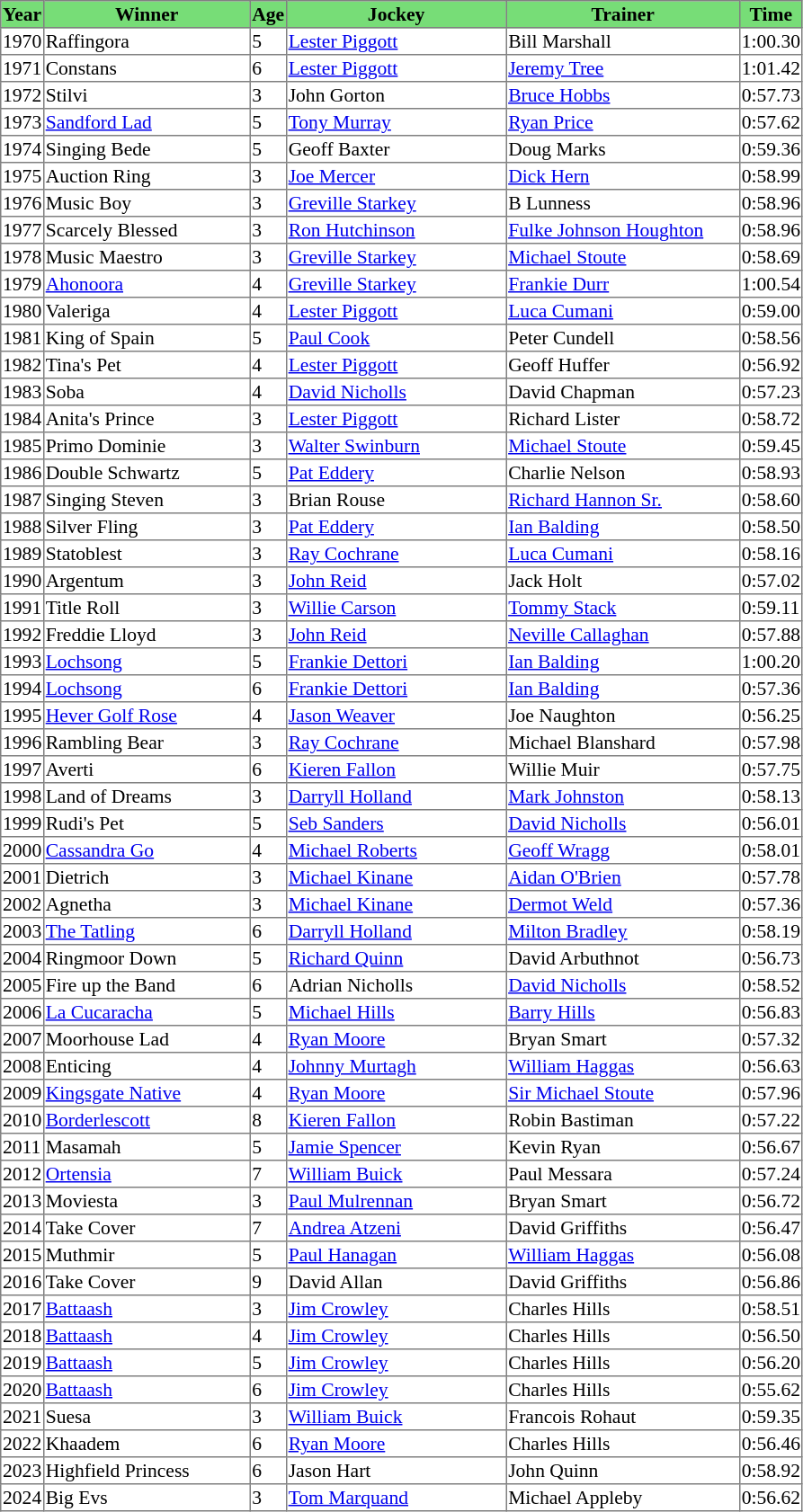<table class = "sortable" | border="1" style="border-collapse: collapse; font-size:90%">
<tr bgcolor="#77dd77" align="center">
<th>Year</th>
<th>Winner</th>
<th>Age</th>
<th>Jockey</th>
<th>Trainer</th>
<th>Time</th>
</tr>
<tr>
<td>1970</td>
<td width=150px>Raffingora</td>
<td>5</td>
<td width=160px><a href='#'>Lester Piggott</a></td>
<td width=170px>Bill Marshall</td>
<td>1:00.30</td>
</tr>
<tr>
<td>1971</td>
<td>Constans</td>
<td>6</td>
<td><a href='#'>Lester Piggott</a></td>
<td><a href='#'>Jeremy Tree</a></td>
<td>1:01.42</td>
</tr>
<tr>
<td>1972</td>
<td>Stilvi</td>
<td>3</td>
<td>John Gorton</td>
<td><a href='#'>Bruce Hobbs</a></td>
<td>0:57.73</td>
</tr>
<tr>
<td>1973</td>
<td><a href='#'>Sandford Lad</a></td>
<td>5</td>
<td><a href='#'>Tony Murray</a></td>
<td><a href='#'>Ryan Price</a></td>
<td>0:57.62</td>
</tr>
<tr>
<td>1974</td>
<td>Singing Bede</td>
<td>5</td>
<td>Geoff Baxter</td>
<td>Doug Marks</td>
<td>0:59.36</td>
</tr>
<tr>
<td>1975</td>
<td>Auction Ring</td>
<td>3</td>
<td><a href='#'>Joe Mercer</a></td>
<td><a href='#'>Dick Hern</a></td>
<td>0:58.99</td>
</tr>
<tr>
<td>1976</td>
<td>Music Boy</td>
<td>3</td>
<td><a href='#'>Greville Starkey</a></td>
<td>B Lunness</td>
<td>0:58.96</td>
</tr>
<tr>
<td>1977</td>
<td>Scarcely Blessed</td>
<td>3</td>
<td><a href='#'>Ron Hutchinson</a></td>
<td><a href='#'>Fulke Johnson Houghton</a></td>
<td>0:58.96</td>
</tr>
<tr>
<td>1978</td>
<td>Music Maestro</td>
<td>3</td>
<td><a href='#'>Greville Starkey</a></td>
<td><a href='#'>Michael Stoute</a></td>
<td>0:58.69</td>
</tr>
<tr>
<td>1979</td>
<td><a href='#'>Ahonoora</a></td>
<td>4</td>
<td><a href='#'>Greville Starkey</a></td>
<td><a href='#'>Frankie Durr</a></td>
<td>1:00.54</td>
</tr>
<tr>
<td>1980</td>
<td>Valeriga</td>
<td>4</td>
<td><a href='#'>Lester Piggott</a></td>
<td><a href='#'>Luca Cumani</a></td>
<td>0:59.00</td>
</tr>
<tr>
<td>1981</td>
<td>King of Spain</td>
<td>5</td>
<td><a href='#'>Paul Cook</a></td>
<td>Peter Cundell</td>
<td>0:58.56</td>
</tr>
<tr>
<td>1982</td>
<td>Tina's Pet</td>
<td>4</td>
<td><a href='#'>Lester Piggott</a></td>
<td>Geoff Huffer</td>
<td>0:56.92</td>
</tr>
<tr>
<td>1983</td>
<td>Soba</td>
<td>4</td>
<td><a href='#'>David Nicholls</a></td>
<td>David Chapman</td>
<td>0:57.23</td>
</tr>
<tr>
<td>1984</td>
<td>Anita's Prince</td>
<td>3</td>
<td><a href='#'>Lester Piggott</a></td>
<td>Richard Lister</td>
<td>0:58.72</td>
</tr>
<tr>
<td>1985</td>
<td>Primo Dominie</td>
<td>3</td>
<td><a href='#'>Walter Swinburn</a></td>
<td><a href='#'>Michael Stoute</a></td>
<td>0:59.45</td>
</tr>
<tr>
<td>1986</td>
<td>Double Schwartz</td>
<td>5</td>
<td><a href='#'>Pat Eddery</a></td>
<td>Charlie Nelson</td>
<td>0:58.93</td>
</tr>
<tr>
<td>1987</td>
<td>Singing Steven</td>
<td>3</td>
<td>Brian Rouse</td>
<td><a href='#'>Richard Hannon Sr.</a></td>
<td>0:58.60</td>
</tr>
<tr>
<td>1988</td>
<td>Silver Fling</td>
<td>3</td>
<td><a href='#'>Pat Eddery</a></td>
<td><a href='#'>Ian Balding</a></td>
<td>0:58.50</td>
</tr>
<tr>
<td>1989</td>
<td>Statoblest</td>
<td>3</td>
<td><a href='#'>Ray Cochrane</a></td>
<td><a href='#'>Luca Cumani</a></td>
<td>0:58.16</td>
</tr>
<tr>
<td>1990</td>
<td>Argentum</td>
<td>3</td>
<td><a href='#'>John Reid</a></td>
<td>Jack Holt</td>
<td>0:57.02</td>
</tr>
<tr>
<td>1991</td>
<td>Title Roll</td>
<td>3</td>
<td><a href='#'>Willie Carson</a></td>
<td><a href='#'>Tommy Stack</a></td>
<td>0:59.11</td>
</tr>
<tr>
<td>1992</td>
<td>Freddie Lloyd</td>
<td>3</td>
<td><a href='#'>John Reid</a></td>
<td><a href='#'>Neville Callaghan</a></td>
<td>0:57.88</td>
</tr>
<tr>
<td>1993</td>
<td><a href='#'>Lochsong</a></td>
<td>5</td>
<td><a href='#'>Frankie Dettori</a></td>
<td><a href='#'>Ian Balding</a></td>
<td>1:00.20</td>
</tr>
<tr>
<td>1994</td>
<td><a href='#'>Lochsong</a></td>
<td>6</td>
<td><a href='#'>Frankie Dettori</a></td>
<td><a href='#'>Ian Balding</a></td>
<td>0:57.36</td>
</tr>
<tr>
<td>1995</td>
<td><a href='#'>Hever Golf Rose</a></td>
<td>4</td>
<td><a href='#'>Jason Weaver</a></td>
<td>Joe Naughton</td>
<td>0:56.25</td>
</tr>
<tr>
<td>1996</td>
<td>Rambling Bear</td>
<td>3</td>
<td><a href='#'>Ray Cochrane</a></td>
<td>Michael Blanshard</td>
<td>0:57.98</td>
</tr>
<tr>
<td>1997</td>
<td>Averti</td>
<td>6</td>
<td><a href='#'>Kieren Fallon</a></td>
<td>Willie Muir</td>
<td>0:57.75</td>
</tr>
<tr>
<td>1998</td>
<td>Land of Dreams</td>
<td>3</td>
<td><a href='#'>Darryll Holland</a></td>
<td><a href='#'>Mark Johnston</a></td>
<td>0:58.13</td>
</tr>
<tr>
<td>1999</td>
<td>Rudi's Pet</td>
<td>5</td>
<td><a href='#'>Seb Sanders</a></td>
<td><a href='#'>David Nicholls</a></td>
<td>0:56.01</td>
</tr>
<tr>
<td>2000</td>
<td><a href='#'>Cassandra Go</a></td>
<td>4</td>
<td><a href='#'>Michael Roberts</a></td>
<td><a href='#'>Geoff Wragg</a></td>
<td>0:58.01</td>
</tr>
<tr>
<td>2001</td>
<td>Dietrich</td>
<td>3</td>
<td><a href='#'>Michael Kinane</a></td>
<td><a href='#'>Aidan O'Brien</a></td>
<td>0:57.78</td>
</tr>
<tr>
<td>2002</td>
<td>Agnetha</td>
<td>3</td>
<td><a href='#'>Michael Kinane</a></td>
<td><a href='#'>Dermot Weld</a></td>
<td>0:57.36</td>
</tr>
<tr>
<td>2003</td>
<td><a href='#'>The Tatling</a></td>
<td>6</td>
<td><a href='#'>Darryll Holland</a></td>
<td><a href='#'>Milton Bradley</a></td>
<td>0:58.19</td>
</tr>
<tr>
<td>2004</td>
<td>Ringmoor Down</td>
<td>5</td>
<td><a href='#'>Richard Quinn</a></td>
<td>David Arbuthnot</td>
<td>0:56.73</td>
</tr>
<tr>
<td>2005</td>
<td>Fire up the Band</td>
<td>6</td>
<td>Adrian Nicholls</td>
<td><a href='#'>David Nicholls</a></td>
<td>0:58.52</td>
</tr>
<tr>
<td>2006</td>
<td><a href='#'>La Cucaracha</a></td>
<td>5</td>
<td><a href='#'>Michael Hills</a></td>
<td><a href='#'>Barry Hills</a></td>
<td>0:56.83</td>
</tr>
<tr>
<td>2007</td>
<td>Moorhouse Lad</td>
<td>4</td>
<td><a href='#'>Ryan Moore</a></td>
<td>Bryan Smart</td>
<td>0:57.32</td>
</tr>
<tr>
<td>2008</td>
<td>Enticing</td>
<td>4</td>
<td><a href='#'>Johnny Murtagh</a></td>
<td><a href='#'>William Haggas</a></td>
<td>0:56.63</td>
</tr>
<tr>
<td>2009</td>
<td><a href='#'>Kingsgate Native</a></td>
<td>4</td>
<td><a href='#'>Ryan Moore</a></td>
<td><a href='#'>Sir Michael Stoute</a></td>
<td>0:57.96</td>
</tr>
<tr>
<td>2010</td>
<td><a href='#'>Borderlescott</a></td>
<td>8</td>
<td><a href='#'>Kieren Fallon</a></td>
<td>Robin Bastiman</td>
<td>0:57.22</td>
</tr>
<tr>
<td>2011</td>
<td>Masamah</td>
<td>5</td>
<td><a href='#'>Jamie Spencer</a></td>
<td>Kevin Ryan</td>
<td>0:56.67</td>
</tr>
<tr>
<td>2012</td>
<td><a href='#'>Ortensia</a></td>
<td>7</td>
<td><a href='#'>William Buick</a></td>
<td>Paul Messara</td>
<td>0:57.24</td>
</tr>
<tr>
<td>2013</td>
<td>Moviesta</td>
<td>3</td>
<td><a href='#'>Paul Mulrennan</a></td>
<td>Bryan Smart</td>
<td>0:56.72</td>
</tr>
<tr>
<td>2014</td>
<td>Take Cover</td>
<td>7</td>
<td><a href='#'>Andrea Atzeni</a></td>
<td>David Griffiths</td>
<td>0:56.47</td>
</tr>
<tr>
<td>2015</td>
<td>Muthmir</td>
<td>5</td>
<td><a href='#'>Paul Hanagan</a></td>
<td><a href='#'>William Haggas</a></td>
<td>0:56.08</td>
</tr>
<tr>
<td>2016</td>
<td>Take Cover</td>
<td>9</td>
<td>David Allan</td>
<td>David Griffiths</td>
<td>0:56.86</td>
</tr>
<tr>
<td>2017</td>
<td><a href='#'>Battaash</a></td>
<td>3</td>
<td><a href='#'>Jim Crowley</a></td>
<td>Charles Hills</td>
<td>0:58.51</td>
</tr>
<tr>
<td>2018</td>
<td><a href='#'>Battaash</a></td>
<td>4</td>
<td><a href='#'>Jim Crowley</a></td>
<td>Charles Hills</td>
<td>0:56.50</td>
</tr>
<tr>
<td>2019</td>
<td><a href='#'>Battaash</a></td>
<td>5</td>
<td><a href='#'>Jim Crowley</a></td>
<td>Charles Hills</td>
<td>0:56.20</td>
</tr>
<tr>
<td>2020</td>
<td><a href='#'>Battaash</a></td>
<td>6</td>
<td><a href='#'>Jim Crowley</a></td>
<td>Charles Hills</td>
<td>0:55.62</td>
</tr>
<tr>
<td>2021</td>
<td>Suesa</td>
<td>3</td>
<td><a href='#'>William Buick</a></td>
<td>Francois Rohaut</td>
<td>0:59.35</td>
</tr>
<tr>
<td>2022</td>
<td>Khaadem</td>
<td>6</td>
<td><a href='#'>Ryan Moore</a></td>
<td>Charles Hills</td>
<td>0:56.46</td>
</tr>
<tr>
<td>2023</td>
<td>Highfield Princess</td>
<td>6</td>
<td>Jason Hart</td>
<td>John Quinn</td>
<td>0:58.92</td>
</tr>
<tr>
<td>2024</td>
<td>Big Evs</td>
<td>3</td>
<td><a href='#'>Tom Marquand</a></td>
<td>Michael Appleby</td>
<td>0:56.62</td>
</tr>
</table>
